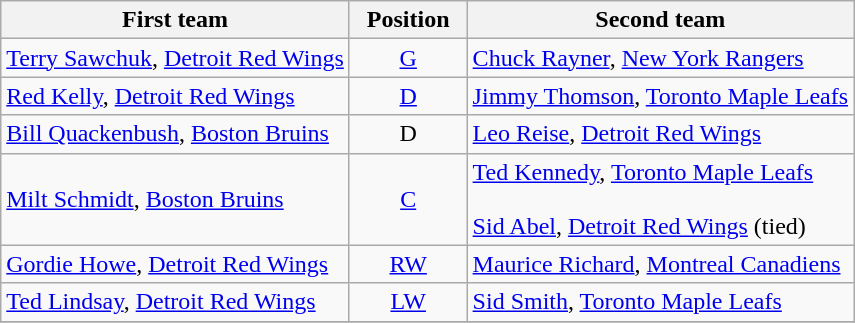<table class="wikitable">
<tr>
<th>First team</th>
<th>  Position  </th>
<th>Second team</th>
</tr>
<tr>
<td><a href='#'>Terry Sawchuk</a>, <a href='#'>Detroit Red Wings</a></td>
<td align=center><a href='#'>G</a></td>
<td><a href='#'>Chuck Rayner</a>, <a href='#'>New York Rangers</a></td>
</tr>
<tr>
<td><a href='#'>Red Kelly</a>, <a href='#'>Detroit Red Wings</a></td>
<td align=center><a href='#'>D</a></td>
<td><a href='#'>Jimmy Thomson</a>, <a href='#'>Toronto Maple Leafs</a></td>
</tr>
<tr>
<td><a href='#'>Bill Quackenbush</a>, <a href='#'>Boston Bruins</a></td>
<td align=center>D</td>
<td><a href='#'>Leo Reise</a>, <a href='#'>Detroit Red Wings</a></td>
</tr>
<tr>
<td><a href='#'>Milt Schmidt</a>, <a href='#'>Boston Bruins</a></td>
<td align=center><a href='#'>C</a></td>
<td><a href='#'>Ted Kennedy</a>, <a href='#'>Toronto Maple Leafs</a><br><br> <a href='#'>Sid Abel</a>, <a href='#'>Detroit Red Wings</a> (tied)</td>
</tr>
<tr>
<td><a href='#'>Gordie Howe</a>, <a href='#'>Detroit Red Wings</a></td>
<td align=center><a href='#'>RW</a></td>
<td><a href='#'>Maurice Richard</a>, <a href='#'>Montreal Canadiens</a></td>
</tr>
<tr>
<td><a href='#'>Ted Lindsay</a>, <a href='#'>Detroit Red Wings</a></td>
<td align=center><a href='#'>LW</a></td>
<td><a href='#'>Sid Smith</a>, <a href='#'>Toronto Maple Leafs</a></td>
</tr>
<tr>
</tr>
</table>
